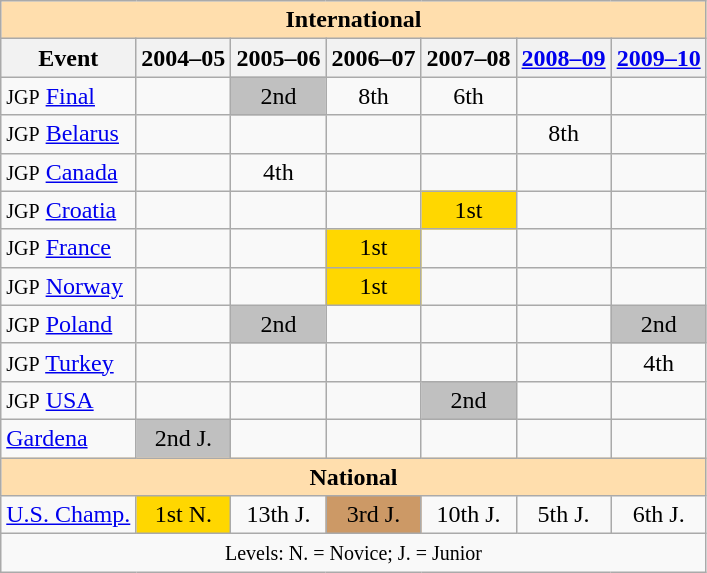<table class="wikitable" style="text-align:center">
<tr>
<th style="background-color: #ffdead; " colspan=7 align=center><strong>International</strong></th>
</tr>
<tr>
<th>Event</th>
<th>2004–05</th>
<th>2005–06</th>
<th>2006–07</th>
<th>2007–08</th>
<th><a href='#'>2008–09</a></th>
<th><a href='#'>2009–10</a></th>
</tr>
<tr>
<td align=left><small>JGP</small> <a href='#'>Final</a></td>
<td></td>
<td bgcolor=silver>2nd</td>
<td>8th</td>
<td>6th</td>
<td></td>
<td></td>
</tr>
<tr>
<td align=left><small>JGP</small> <a href='#'>Belarus</a></td>
<td></td>
<td></td>
<td></td>
<td></td>
<td>8th</td>
<td></td>
</tr>
<tr>
<td align=left><small>JGP</small> <a href='#'>Canada</a></td>
<td></td>
<td>4th</td>
<td></td>
<td></td>
<td></td>
<td></td>
</tr>
<tr>
<td align=left><small>JGP</small> <a href='#'>Croatia</a></td>
<td></td>
<td></td>
<td></td>
<td bgcolor=gold>1st</td>
<td></td>
<td></td>
</tr>
<tr>
<td align=left><small>JGP</small> <a href='#'>France</a></td>
<td></td>
<td></td>
<td bgcolor=gold>1st</td>
<td></td>
<td></td>
<td></td>
</tr>
<tr>
<td align=left><small>JGP</small> <a href='#'>Norway</a></td>
<td></td>
<td></td>
<td bgcolor=gold>1st</td>
<td></td>
<td></td>
<td></td>
</tr>
<tr>
<td align=left><small>JGP</small> <a href='#'>Poland</a></td>
<td></td>
<td bgcolor=silver>2nd</td>
<td></td>
<td></td>
<td></td>
<td bgcolor=silver>2nd</td>
</tr>
<tr>
<td align=left><small>JGP</small> <a href='#'>Turkey</a></td>
<td></td>
<td></td>
<td></td>
<td></td>
<td></td>
<td>4th</td>
</tr>
<tr>
<td align=left><small>JGP</small> <a href='#'>USA</a></td>
<td></td>
<td></td>
<td></td>
<td bgcolor=silver>2nd</td>
<td></td>
<td></td>
</tr>
<tr>
<td align=left><a href='#'>Gardena</a></td>
<td bgcolor=silver>2nd J.</td>
<td></td>
<td></td>
<td></td>
<td></td>
<td></td>
</tr>
<tr>
<th style="background-color: #ffdead; " colspan=7 align=center><strong>National</strong></th>
</tr>
<tr>
<td align=left><a href='#'>U.S. Champ.</a></td>
<td bgcolor=gold>1st N.</td>
<td>13th J.</td>
<td bgcolor=cc9966>3rd J.</td>
<td>10th J.</td>
<td>5th J.</td>
<td>6th J.</td>
</tr>
<tr>
<td colspan=7 align=center><small> Levels: N. = Novice; J. = Junior </small></td>
</tr>
</table>
